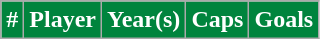<table class="wikitable sortable">
<tr>
<th style="background:#00843D;color:white">#</th>
<th style="background:#00843D;color:white">Player</th>
<th style="background:#00843D;color:white">Year(s)</th>
<th style="background:#00843D;color:white">Caps</th>
<th style="background:#00843D;color:white">Goals</th>
</tr>
</table>
